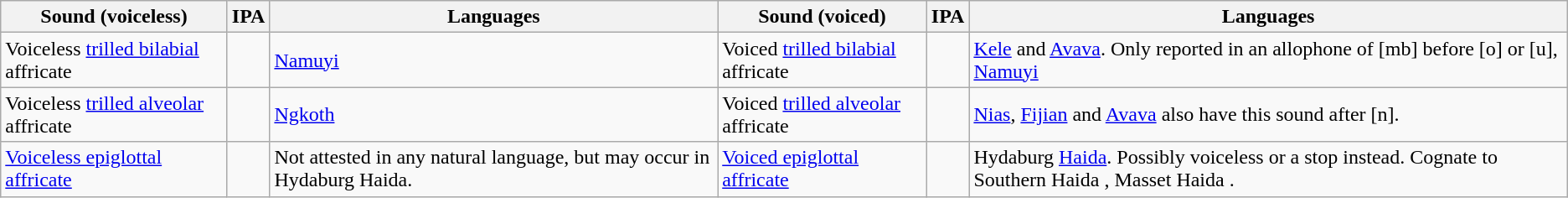<table class="wikitable">
<tr>
<th>Sound (voiceless)</th>
<th>IPA</th>
<th>Languages</th>
<th>Sound (voiced)</th>
<th>IPA</th>
<th>Languages</th>
</tr>
<tr>
<td>Voiceless <a href='#'>trilled bilabial</a> affricate</td>
<td></td>
<td><a href='#'>Namuyi</a></td>
<td>Voiced <a href='#'>trilled bilabial</a> affricate</td>
<td></td>
<td><a href='#'>Kele</a> and <a href='#'>Avava</a>. Only reported in an allophone of [mb] before [o] or [u], <a href='#'>Namuyi</a></td>
</tr>
<tr>
<td>Voiceless <a href='#'>trilled alveolar</a> affricate</td>
<td></td>
<td><a href='#'>Ngkoth</a></td>
<td>Voiced <a href='#'>trilled alveolar</a> affricate</td>
<td></td>
<td><a href='#'>Nias</a>,  <a href='#'>Fijian</a> and <a href='#'>Avava</a> also have this sound after [n].</td>
</tr>
<tr>
<td><a href='#'>Voiceless epiglottal affricate</a></td>
<td></td>
<td>Not attested in any natural language, but may occur in Hydaburg Haida.</td>
<td><a href='#'>Voiced epiglottal affricate</a></td>
<td></td>
<td>Hydaburg <a href='#'>Haida</a>. Possibly voiceless or a stop instead. Cognate to Southern Haida , Masset Haida .</td>
</tr>
</table>
